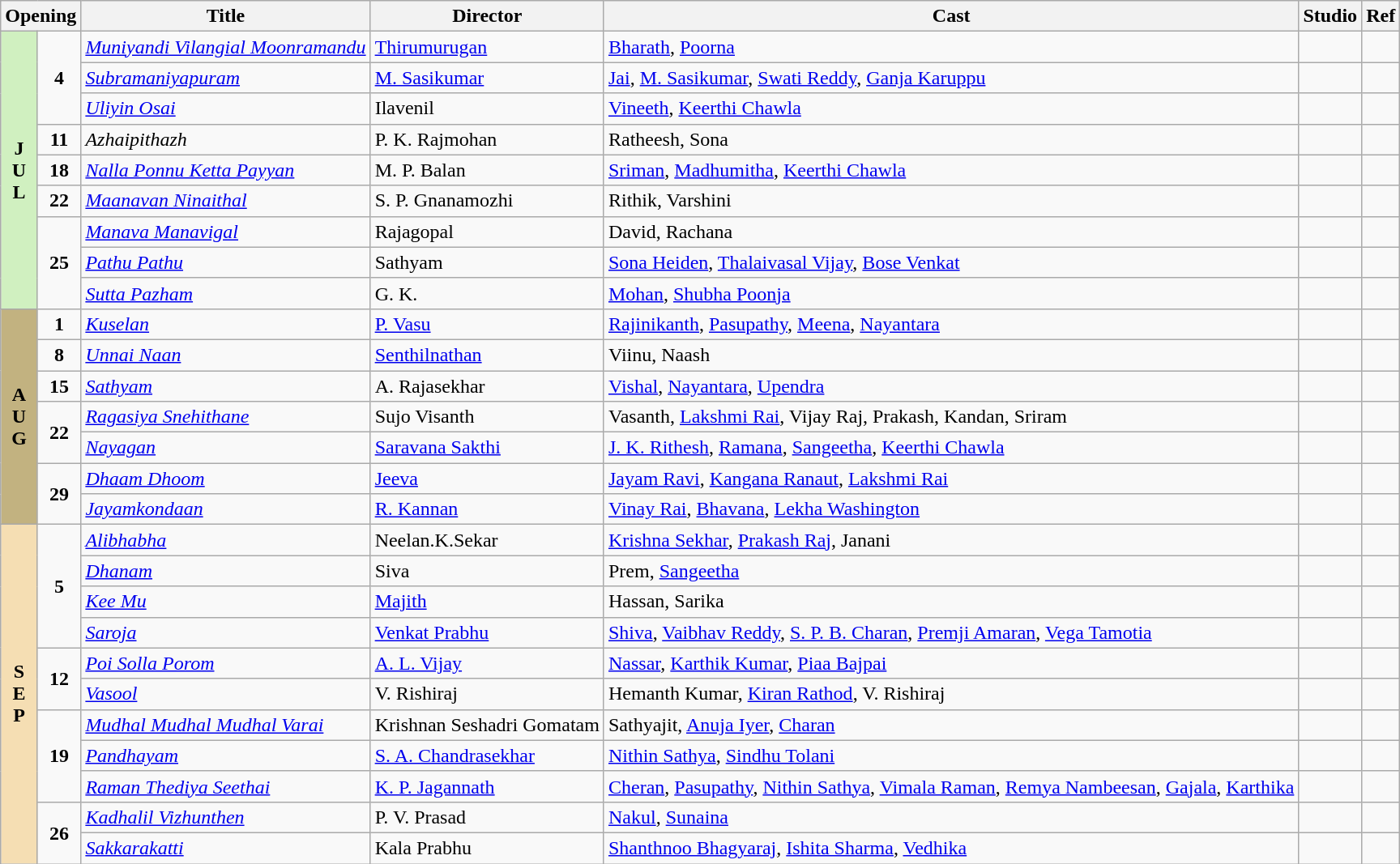<table class="wikitable">
<tr>
<th colspan="2">Opening</th>
<th>Title</th>
<th>Director</th>
<th>Cast</th>
<th>Studio</th>
<th>Ref</th>
</tr>
<tr July!>
<td rowspan="9" valign="center" align="center" style="background: #d0f0c0; textcolor:#000;"><strong>J<br>U<br>L</strong></td>
<td rowspan="3" align="center"><strong>4</strong></td>
<td><em><a href='#'>Muniyandi Vilangial Moonramandu</a></em></td>
<td><a href='#'>Thirumurugan</a></td>
<td><a href='#'>Bharath</a>, <a href='#'>Poorna</a></td>
<td></td>
<td></td>
</tr>
<tr>
<td><em><a href='#'>Subramaniyapuram</a></em></td>
<td><a href='#'>M. Sasikumar</a></td>
<td><a href='#'>Jai</a>, <a href='#'>M. Sasikumar</a>, <a href='#'>Swati Reddy</a>,  <a href='#'>Ganja Karuppu</a></td>
<td></td>
<td></td>
</tr>
<tr>
<td><em><a href='#'>Uliyin Osai</a></em></td>
<td>Ilavenil</td>
<td><a href='#'>Vineeth</a>, <a href='#'>Keerthi Chawla</a></td>
<td></td>
<td></td>
</tr>
<tr>
<td rowspan="1" align="center"><strong>11</strong></td>
<td><em>Azhaipithazh</em></td>
<td>P. K. Rajmohan</td>
<td>Ratheesh, Sona</td>
<td></td>
<td></td>
</tr>
<tr>
<td rowspan="1" align="center"><strong>18</strong></td>
<td><em><a href='#'>Nalla Ponnu Ketta Payyan</a></em></td>
<td>M. P. Balan</td>
<td><a href='#'>Sriman</a>, <a href='#'>Madhumitha</a>, <a href='#'>Keerthi Chawla</a></td>
<td></td>
<td></td>
</tr>
<tr>
<td rowspan="1" align="center"><strong>22</strong></td>
<td><em><a href='#'>Maanavan Ninaithal</a></em></td>
<td>S. P. Gnanamozhi</td>
<td>Rithik, Varshini</td>
<td></td>
<td></td>
</tr>
<tr>
<td rowspan="3" align="center"><strong>25</strong></td>
<td><em><a href='#'>Manava Manavigal</a></em></td>
<td>Rajagopal</td>
<td>David, Rachana</td>
<td></td>
<td></td>
</tr>
<tr>
<td><em><a href='#'>Pathu Pathu</a></em></td>
<td>Sathyam</td>
<td><a href='#'>Sona Heiden</a>, <a href='#'>Thalaivasal Vijay</a>, <a href='#'>Bose Venkat</a></td>
<td></td>
<td></td>
</tr>
<tr>
<td><em><a href='#'>Sutta Pazham</a></em></td>
<td>G. K.</td>
<td><a href='#'>Mohan</a>, <a href='#'>Shubha Poonja</a></td>
<td></td>
<td></td>
</tr>
<tr August!>
<td rowspan="7" valign="center" align="center" style="background:#C2B280;"><strong>A<br>U<br>G</strong></td>
<td rowspan="1" align="center"><strong>1</strong></td>
<td><em><a href='#'>Kuselan</a></em></td>
<td><a href='#'>P. Vasu</a></td>
<td><a href='#'>Rajinikanth</a>, <a href='#'>Pasupathy</a>, <a href='#'>Meena</a>, <a href='#'>Nayantara</a></td>
<td></td>
<td></td>
</tr>
<tr>
<td rowspan="1" align="center"><strong>8</strong></td>
<td><em><a href='#'>Unnai Naan</a></em></td>
<td><a href='#'>Senthilnathan</a></td>
<td>Viinu, Naash</td>
<td></td>
<td></td>
</tr>
<tr>
<td rowspan="1" align="center"><strong>15</strong></td>
<td><em><a href='#'>Sathyam</a></em></td>
<td>A. Rajasekhar</td>
<td><a href='#'>Vishal</a>, <a href='#'>Nayantara</a>, <a href='#'>Upendra</a></td>
<td></td>
<td></td>
</tr>
<tr>
<td rowspan="2" align="center"><strong>22</strong></td>
<td><em><a href='#'>Ragasiya Snehithane</a></em></td>
<td>Sujo Visanth</td>
<td>Vasanth, <a href='#'>Lakshmi Rai</a>, Vijay Raj, Prakash, Kandan, Sriram</td>
<td></td>
<td></td>
</tr>
<tr>
<td><em><a href='#'>Nayagan</a></em></td>
<td><a href='#'>Saravana Sakthi</a></td>
<td><a href='#'>J. K. Rithesh</a>, <a href='#'>Ramana</a>, <a href='#'>Sangeetha</a>, <a href='#'>Keerthi Chawla</a></td>
<td></td>
<td></td>
</tr>
<tr>
<td rowspan="2" align="center"><strong>29</strong></td>
<td><em><a href='#'>Dhaam Dhoom</a></em></td>
<td><a href='#'>Jeeva</a></td>
<td><a href='#'>Jayam Ravi</a>, <a href='#'>Kangana Ranaut</a>, <a href='#'>Lakshmi Rai</a></td>
<td></td>
<td></td>
</tr>
<tr>
<td><em><a href='#'>Jayamkondaan</a></em></td>
<td><a href='#'>R. Kannan</a></td>
<td><a href='#'>Vinay Rai</a>, <a href='#'>Bhavana</a>, <a href='#'>Lekha Washington</a></td>
<td></td>
<td></td>
</tr>
<tr September!>
<td rowspan="11" valign="center" align="center" style="background:#F5DEB3; textcolor:#000;"><strong>S<br>E<br>P</strong></td>
<td rowspan="4" align="center"><strong>5</strong></td>
<td><em><a href='#'>Alibhabha</a></em></td>
<td>Neelan.K.Sekar</td>
<td><a href='#'>Krishna Sekhar</a>, <a href='#'>Prakash Raj</a>, Janani</td>
<td></td>
<td></td>
</tr>
<tr>
<td><em><a href='#'>Dhanam</a></em></td>
<td>Siva</td>
<td>Prem, <a href='#'>Sangeetha</a></td>
<td></td>
<td></td>
</tr>
<tr>
<td><em><a href='#'>Kee Mu</a></em></td>
<td><a href='#'>Majith</a></td>
<td>Hassan, Sarika</td>
<td></td>
<td></td>
</tr>
<tr>
<td><em><a href='#'>Saroja</a></em></td>
<td><a href='#'>Venkat Prabhu</a></td>
<td><a href='#'>Shiva</a>, <a href='#'>Vaibhav Reddy</a>, <a href='#'>S. P. B. Charan</a>, <a href='#'>Premji Amaran</a>, <a href='#'>Vega Tamotia</a></td>
<td></td>
<td></td>
</tr>
<tr>
<td rowspan="2" align="center"><strong>12</strong></td>
<td><em><a href='#'>Poi Solla Porom</a></em></td>
<td><a href='#'>A. L. Vijay</a></td>
<td><a href='#'>Nassar</a>, <a href='#'>Karthik Kumar</a>, <a href='#'>Piaa Bajpai</a></td>
<td></td>
<td></td>
</tr>
<tr>
<td><em><a href='#'>Vasool</a></em></td>
<td>V. Rishiraj</td>
<td>Hemanth Kumar, <a href='#'>Kiran Rathod</a>, V. Rishiraj</td>
<td></td>
<td></td>
</tr>
<tr>
<td rowspan="3" align="center"><strong>19</strong></td>
<td><em><a href='#'>Mudhal Mudhal Mudhal Varai</a></em></td>
<td>Krishnan Seshadri Gomatam</td>
<td>Sathyajit, <a href='#'>Anuja Iyer</a>, <a href='#'>Charan</a></td>
<td></td>
<td></td>
</tr>
<tr>
<td><em><a href='#'>Pandhayam</a></em></td>
<td><a href='#'>S. A. Chandrasekhar</a></td>
<td><a href='#'>Nithin Sathya</a>, <a href='#'>Sindhu Tolani</a></td>
<td></td>
<td></td>
</tr>
<tr>
<td><em><a href='#'>Raman Thediya Seethai</a></em></td>
<td><a href='#'>K. P. Jagannath</a></td>
<td><a href='#'>Cheran</a>, <a href='#'>Pasupathy</a>, <a href='#'>Nithin Sathya</a>, <a href='#'>Vimala Raman</a>, <a href='#'>Remya Nambeesan</a>, <a href='#'>Gajala</a>, <a href='#'>Karthika</a></td>
<td></td>
<td></td>
</tr>
<tr>
<td rowspan="2" align="center"><strong>26</strong></td>
<td><em><a href='#'>Kadhalil Vizhunthen</a></em></td>
<td>P. V. Prasad</td>
<td><a href='#'>Nakul</a>, <a href='#'>Sunaina</a></td>
<td></td>
<td></td>
</tr>
<tr>
<td><em><a href='#'>Sakkarakatti</a></em></td>
<td>Kala Prabhu</td>
<td><a href='#'>Shanthnoo Bhagyaraj</a>, <a href='#'>Ishita Sharma</a>, <a href='#'>Vedhika</a></td>
<td></td>
<td></td>
</tr>
</table>
